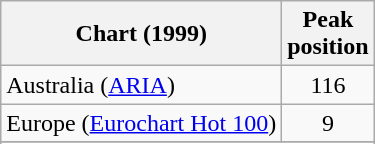<table class="wikitable sortable">
<tr>
<th>Chart (1999)</th>
<th>Peak<br>position</th>
</tr>
<tr>
<td>Australia (<a href='#'>ARIA</a>)</td>
<td align="center">116</td>
</tr>
<tr>
<td>Europe (<a href='#'>Eurochart Hot 100</a>)</td>
<td align="center">9</td>
</tr>
<tr>
</tr>
<tr>
</tr>
<tr>
</tr>
<tr>
</tr>
</table>
